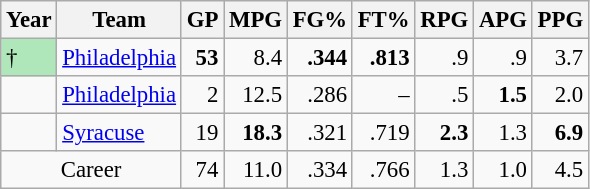<table class="wikitable sortable" style="font-size:95%; text-align:right;">
<tr>
<th>Year</th>
<th>Team</th>
<th>GP</th>
<th>MPG</th>
<th>FG%</th>
<th>FT%</th>
<th>RPG</th>
<th>APG</th>
<th>PPG</th>
</tr>
<tr>
<td style="text-align:left;background:#afe6ba;">†</td>
<td style="text-align:left;"><a href='#'>Philadelphia</a></td>
<td><strong>53</strong></td>
<td>8.4</td>
<td><strong>.344</strong></td>
<td><strong>.813</strong></td>
<td>.9</td>
<td>.9</td>
<td>3.7</td>
</tr>
<tr>
<td style="text-align:left;"></td>
<td style="text-align:left;"><a href='#'>Philadelphia</a></td>
<td>2</td>
<td>12.5</td>
<td>.286</td>
<td>–</td>
<td>.5</td>
<td><strong>1.5</strong></td>
<td>2.0</td>
</tr>
<tr>
<td style="text-align:left;"></td>
<td style="text-align:left;"><a href='#'>Syracuse</a></td>
<td>19</td>
<td><strong>18.3</strong></td>
<td>.321</td>
<td>.719</td>
<td><strong>2.3</strong></td>
<td>1.3</td>
<td><strong>6.9</strong></td>
</tr>
<tr class="sortbottom">
<td style="text-align:center;" colspan="2">Career</td>
<td>74</td>
<td>11.0</td>
<td>.334</td>
<td>.766</td>
<td>1.3</td>
<td>1.0</td>
<td>4.5</td>
</tr>
</table>
